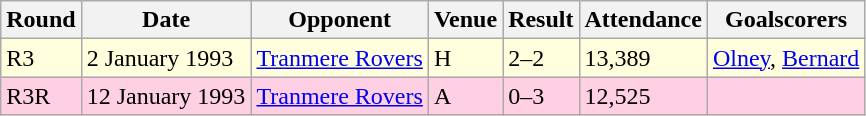<table class="wikitable">
<tr>
<th>Round</th>
<th>Date</th>
<th>Opponent</th>
<th>Venue</th>
<th>Result</th>
<th>Attendance</th>
<th>Goalscorers</th>
</tr>
<tr style="background-color: #ffffdd;">
<td>R3</td>
<td>2 January 1993</td>
<td><a href='#'>Tranmere Rovers</a></td>
<td>H</td>
<td>2–2</td>
<td>13,389</td>
<td><a href='#'>Olney</a>, <a href='#'>Bernard</a></td>
</tr>
<tr style="background-color: #ffd0e3;">
<td>R3R</td>
<td>12 January 1993</td>
<td><a href='#'>Tranmere Rovers</a></td>
<td>A</td>
<td>0–3</td>
<td>12,525</td>
<td></td>
</tr>
</table>
